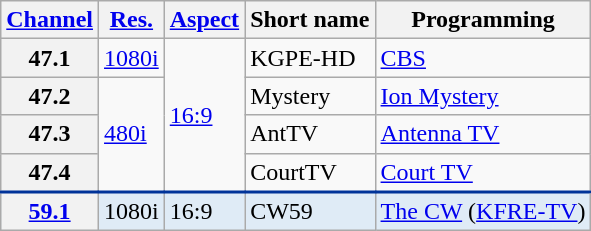<table class="wikitable">
<tr>
<th scope = "col"><a href='#'>Channel</a></th>
<th scope = "col"><a href='#'>Res.</a></th>
<th scope = "col"><a href='#'>Aspect</a></th>
<th scope = "col">Short name</th>
<th scope = "col">Programming</th>
</tr>
<tr>
<th scope = "row">47.1</th>
<td><a href='#'>1080i</a></td>
<td rowspan=4><a href='#'>16:9</a></td>
<td>KGPE-HD</td>
<td><a href='#'>CBS</a></td>
</tr>
<tr>
<th scope = "row">47.2</th>
<td rowspan=3><a href='#'>480i</a></td>
<td>Mystery</td>
<td><a href='#'>Ion Mystery</a></td>
</tr>
<tr>
<th scope = "row">47.3</th>
<td>AntTV</td>
<td><a href='#'>Antenna TV</a></td>
</tr>
<tr>
<th scope = "row">47.4</th>
<td>CourtTV</td>
<td><a href='#'>Court TV</a></td>
</tr>
<tr style="background-color:#DFEBF6; border-top: 2px solid #003399;">
<th scope = "row"><a href='#'>59.1</a></th>
<td>1080i</td>
<td>16:9</td>
<td>CW59</td>
<td><a href='#'>The CW</a> (<a href='#'>KFRE-TV</a>)</td>
</tr>
</table>
